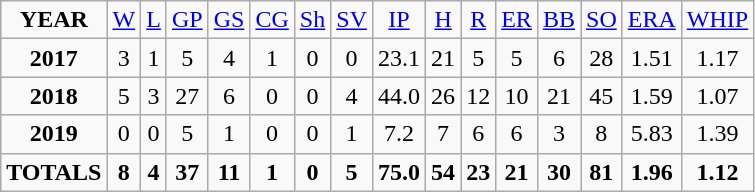<table class="wikitable">
<tr align=center>
<td><strong>YEAR</strong></td>
<td><a href='#'>W</a></td>
<td><a href='#'>L</a></td>
<td><a href='#'>GP</a></td>
<td><a href='#'>GS</a></td>
<td><a href='#'>CG</a></td>
<td><a href='#'>Sh</a></td>
<td><a href='#'>SV</a></td>
<td><a href='#'>IP</a></td>
<td><a href='#'>H</a></td>
<td><a href='#'>R</a></td>
<td><a href='#'>ER</a></td>
<td><a href='#'>BB</a></td>
<td><a href='#'>SO</a></td>
<td><a href='#'>ERA</a></td>
<td><a href='#'>WHIP</a></td>
</tr>
<tr align=center>
<td><strong>2017</strong></td>
<td>3</td>
<td>1</td>
<td>5</td>
<td>4</td>
<td>1</td>
<td>0</td>
<td>0</td>
<td>23.1</td>
<td>21</td>
<td>5</td>
<td>5</td>
<td>6</td>
<td>28</td>
<td>1.51</td>
<td>1.17</td>
</tr>
<tr align=center>
<td><strong>2018</strong></td>
<td>5</td>
<td>3</td>
<td>27</td>
<td>6</td>
<td>0</td>
<td>0</td>
<td>4</td>
<td>44.0</td>
<td>26</td>
<td>12</td>
<td>10</td>
<td>21</td>
<td>45</td>
<td>1.59</td>
<td>1.07</td>
</tr>
<tr align=center>
<td><strong>2019</strong></td>
<td>0</td>
<td>0</td>
<td>5</td>
<td>1</td>
<td>0</td>
<td>0</td>
<td>1</td>
<td>7.2</td>
<td>7</td>
<td>6</td>
<td>6</td>
<td>3</td>
<td>8</td>
<td>5.83</td>
<td>1.39</td>
</tr>
<tr align=center>
<td><strong>TOTALS</strong></td>
<td><strong>8</strong></td>
<td><strong>4</strong></td>
<td><strong>37</strong></td>
<td><strong>11</strong></td>
<td><strong>1</strong></td>
<td><strong>0</strong></td>
<td><strong>5</strong></td>
<td><strong>75.0</strong></td>
<td><strong>54</strong></td>
<td><strong>23</strong></td>
<td><strong>21</strong></td>
<td><strong>30</strong></td>
<td><strong>81</strong></td>
<td><strong>1.96</strong></td>
<td><strong>1.12</strong></td>
</tr>
</table>
